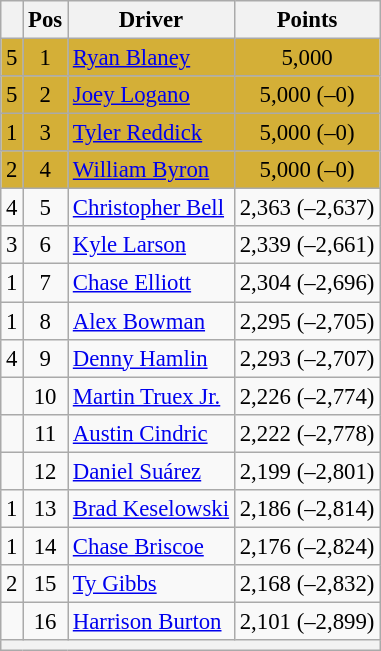<table class="wikitable" style="font-size: 95%;">
<tr>
<th></th>
<th>Pos</th>
<th>Driver</th>
<th>Points</th>
</tr>
<tr style="background:#D4AF37;">
<td align="left"> 5</td>
<td style="text-align:center;">1</td>
<td><a href='#'>Ryan Blaney</a></td>
<td style="text-align:center;">5,000</td>
</tr>
<tr style="background:#D4AF37;">
<td align="left"> 5</td>
<td style="text-align:center;">2</td>
<td><a href='#'>Joey Logano</a></td>
<td style="text-align:center;">5,000 (–0)</td>
</tr>
<tr style="background:#D4AF37;">
<td align="left"> 1</td>
<td style="text-align:center;">3</td>
<td><a href='#'>Tyler Reddick</a></td>
<td style="text-align:center;">5,000 (–0)</td>
</tr>
<tr style="background:#D4AF37;">
<td align="left"> 2</td>
<td style="text-align:center;">4</td>
<td><a href='#'>William Byron</a></td>
<td style="text-align:center;">5,000 (–0)</td>
</tr>
<tr>
<td align="left"> 4</td>
<td style="text-align:center;">5</td>
<td><a href='#'>Christopher Bell</a></td>
<td style="text-align:center;">2,363 (–2,637)</td>
</tr>
<tr>
<td align="left"> 3</td>
<td style="text-align:center;">6</td>
<td><a href='#'>Kyle Larson</a></td>
<td style="text-align:center;">2,339 (–2,661)</td>
</tr>
<tr>
<td align="left"> 1</td>
<td style="text-align:center;">7</td>
<td><a href='#'>Chase Elliott</a></td>
<td style="text-align:center;">2,304 (–2,696)</td>
</tr>
<tr>
<td align="left"> 1</td>
<td style="text-align:center;">8</td>
<td><a href='#'>Alex Bowman</a></td>
<td style="text-align:center;">2,295 (–2,705)</td>
</tr>
<tr>
<td align="left"> 4</td>
<td style="text-align:center;">9</td>
<td><a href='#'>Denny Hamlin</a></td>
<td style="text-align:center;">2,293 (–2,707)</td>
</tr>
<tr>
<td align="left"></td>
<td style="text-align:center;">10</td>
<td><a href='#'>Martin Truex Jr.</a></td>
<td style="text-align:center;">2,226 (–2,774)</td>
</tr>
<tr>
<td align="left"></td>
<td style="text-align:center;">11</td>
<td><a href='#'>Austin Cindric</a></td>
<td style="text-align:center;">2,222 (–2,778)</td>
</tr>
<tr>
<td align="left"></td>
<td style="text-align:center;">12</td>
<td><a href='#'>Daniel Suárez</a></td>
<td style="text-align:center;">2,199 (–2,801)</td>
</tr>
<tr>
<td align="left"> 1</td>
<td style="text-align:center;">13</td>
<td><a href='#'>Brad Keselowski</a></td>
<td style="text-align:center;">2,186 (–2,814)</td>
</tr>
<tr>
<td align="left"> 1</td>
<td style="text-align:center;">14</td>
<td><a href='#'>Chase Briscoe</a></td>
<td style="text-align:center;">2,176 (–2,824)</td>
</tr>
<tr>
<td align="left"> 2</td>
<td style="text-align:center;">15</td>
<td><a href='#'>Ty Gibbs</a></td>
<td style="text-align:center;">2,168 (–2,832)</td>
</tr>
<tr>
<td align="left"></td>
<td style="text-align:center;">16</td>
<td><a href='#'>Harrison Burton</a></td>
<td style="text-align:center;">2,101 (–2,899)</td>
</tr>
<tr class="sortbottom">
<th colspan="9"></th>
</tr>
</table>
